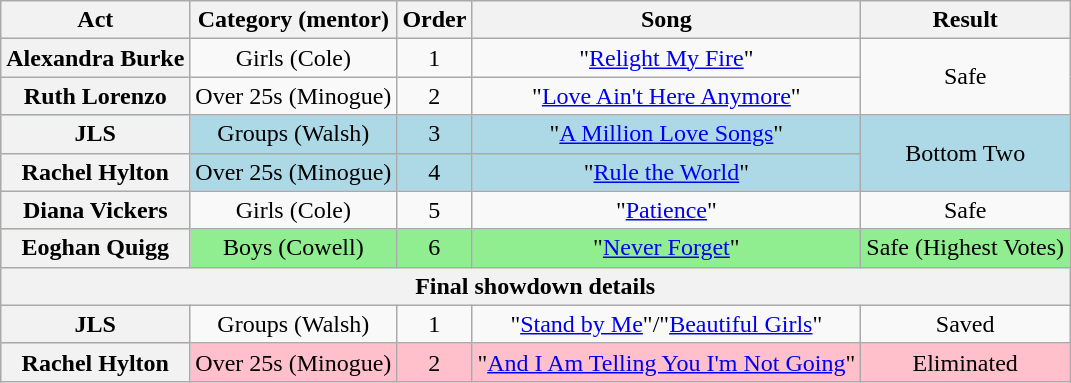<table class="wikitable plainrowheaders" style="text-align:center;">
<tr>
<th scope="col">Act</th>
<th scope="col">Category (mentor)</th>
<th scope="col">Order</th>
<th scope="col">Song</th>
<th scope="col">Result</th>
</tr>
<tr>
<th scope=row>Alexandra Burke</th>
<td>Girls (Cole)</td>
<td>1</td>
<td>"<a href='#'>Relight My Fire</a>"</td>
<td rowspan=2>Safe</td>
</tr>
<tr>
<th scope=row>Ruth Lorenzo</th>
<td>Over 25s (Minogue)</td>
<td>2</td>
<td>"<a href='#'>Love Ain't Here Anymore</a>"</td>
</tr>
<tr style="background: lightblue">
<th scope=row>JLS</th>
<td>Groups (Walsh)</td>
<td>3</td>
<td>"<a href='#'>A Million Love Songs</a>"</td>
<td rowspan=2>Bottom Two</td>
</tr>
<tr style="background: lightblue">
<th scope=row>Rachel Hylton</th>
<td>Over 25s (Minogue)</td>
<td>4</td>
<td>"<a href='#'>Rule the World</a>"</td>
</tr>
<tr>
<th scope=row>Diana Vickers</th>
<td>Girls (Cole)</td>
<td>5</td>
<td>"<a href='#'>Patience</a>"</td>
<td>Safe</td>
</tr>
<tr style="background:lightgreen;">
<th scope=row>Eoghan Quigg</th>
<td>Boys (Cowell)</td>
<td>6</td>
<td>"<a href='#'>Never Forget</a>"</td>
<td>Safe (Highest Votes)</td>
</tr>
<tr>
<th colspan="7">Final showdown details</th>
</tr>
<tr>
<th scope=row>JLS</th>
<td>Groups (Walsh)</td>
<td>1</td>
<td>"<a href='#'>Stand by Me</a>"/"<a href='#'>Beautiful Girls</a>"</td>
<td>Saved</td>
</tr>
<tr style="background: pink">
<th scope=row>Rachel Hylton</th>
<td>Over 25s (Minogue)</td>
<td>2</td>
<td>"<a href='#'>And I Am Telling You I'm Not Going</a>"</td>
<td>Eliminated</td>
</tr>
</table>
